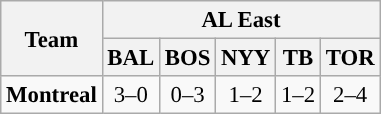<table class="wikitable" style="text-align:center; font-size: 95%;">
<tr>
<th rowspan=2>Team</th>
<th colspan=5>AL East</th>
</tr>
<tr>
<th><strong>BAL</strong></th>
<th><strong>BOS</strong></th>
<th><strong>NYY</strong></th>
<th><strong>TB</strong></th>
<th><strong>TOR</strong></th>
</tr>
<tr>
<td><strong>Montreal</strong></td>
<td>3–0</td>
<td>0–3</td>
<td>1–2</td>
<td>1–2</td>
<td>2–4</td>
</tr>
</table>
